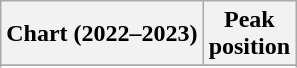<table class="wikitable sortable plainrowheaders" style="text-align:center;">
<tr>
<th>Chart (2022–2023)</th>
<th>Peak<br>position</th>
</tr>
<tr>
</tr>
<tr>
</tr>
<tr>
</tr>
<tr>
</tr>
</table>
